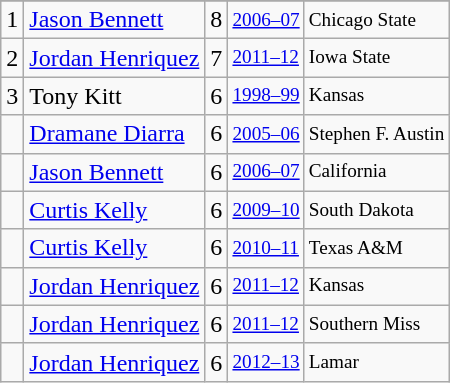<table class="wikitable">
<tr>
</tr>
<tr>
<td>1</td>
<td><a href='#'>Jason Bennett</a></td>
<td>8</td>
<td style="font-size:80%;"><a href='#'>2006–07</a></td>
<td style="font-size:80%;">Chicago State</td>
</tr>
<tr>
<td>2</td>
<td><a href='#'>Jordan Henriquez</a></td>
<td>7</td>
<td style="font-size:80%;"><a href='#'>2011–12</a></td>
<td style="font-size:80%;">Iowa State</td>
</tr>
<tr>
<td>3</td>
<td>Tony Kitt</td>
<td>6</td>
<td style="font-size:80%;"><a href='#'>1998–99</a></td>
<td style="font-size:80%;">Kansas</td>
</tr>
<tr>
<td></td>
<td><a href='#'>Dramane Diarra</a></td>
<td>6</td>
<td style="font-size:80%;"><a href='#'>2005–06</a></td>
<td style="font-size:80%;">Stephen F. Austin</td>
</tr>
<tr>
<td></td>
<td><a href='#'>Jason Bennett</a></td>
<td>6</td>
<td style="font-size:80%;"><a href='#'>2006–07</a></td>
<td style="font-size:80%;">California</td>
</tr>
<tr>
<td></td>
<td><a href='#'>Curtis Kelly</a></td>
<td>6</td>
<td style="font-size:80%;"><a href='#'>2009–10</a></td>
<td style="font-size:80%;">South Dakota</td>
</tr>
<tr>
<td></td>
<td><a href='#'>Curtis Kelly</a></td>
<td>6</td>
<td style="font-size:80%;"><a href='#'>2010–11</a></td>
<td style="font-size:80%;">Texas A&M</td>
</tr>
<tr>
<td></td>
<td><a href='#'>Jordan Henriquez</a></td>
<td>6</td>
<td style="font-size:80%;"><a href='#'>2011–12</a></td>
<td style="font-size:80%;">Kansas</td>
</tr>
<tr>
<td></td>
<td><a href='#'>Jordan Henriquez</a></td>
<td>6</td>
<td style="font-size:80%;"><a href='#'>2011–12</a></td>
<td style="font-size:80%;">Southern Miss</td>
</tr>
<tr>
<td></td>
<td><a href='#'>Jordan Henriquez</a></td>
<td>6</td>
<td style="font-size:80%;"><a href='#'>2012–13</a></td>
<td style="font-size:80%;">Lamar</td>
</tr>
</table>
